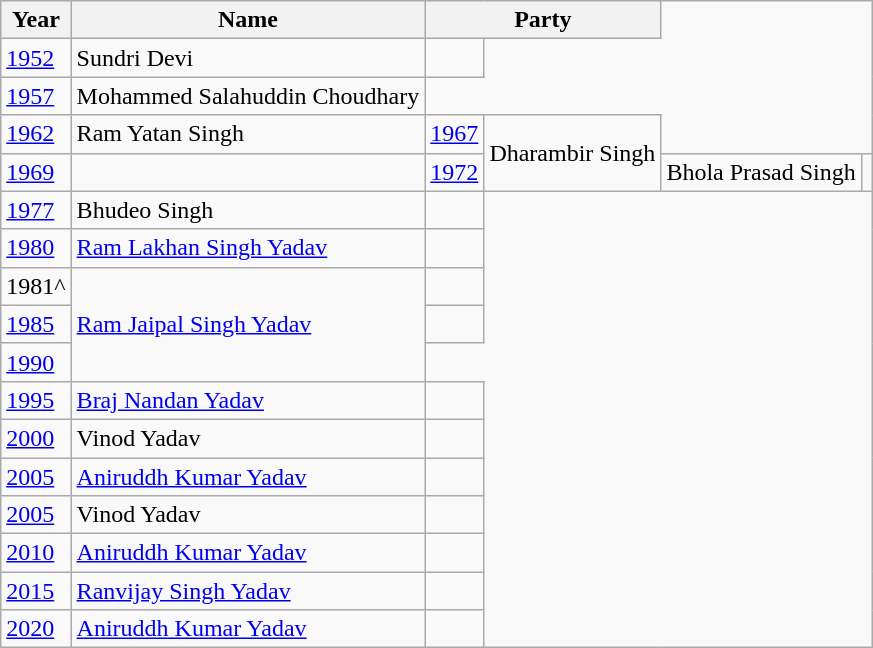<table class="wikitable sortable">
<tr>
<th>Year</th>
<th>Name</th>
<th colspan="2">Party</th>
</tr>
<tr>
<td><a href='#'>1952</a></td>
<td>Sundri Devi</td>
<td></td>
</tr>
<tr>
<td><a href='#'>1957</a></td>
<td>Mohammed Salahuddin Choudhary</td>
</tr>
<tr>
<td><a href='#'>1962</a></td>
<td>Ram Yatan Singh</td>
<td><a href='#'>1967</a></td>
<td rowspan="2">Dharambir Singh</td>
</tr>
<tr>
<td><a href='#'>1969</a></td>
<td></td>
<td><a href='#'>1972</a></td>
<td>Bhola Prasad Singh</td>
<td></td>
</tr>
<tr>
<td><a href='#'>1977</a></td>
<td>Bhudeo Singh</td>
<td></td>
</tr>
<tr>
<td><a href='#'>1980</a></td>
<td><a href='#'>Ram Lakhan Singh Yadav</a></td>
<td></td>
</tr>
<tr>
<td>1981^</td>
<td rowspan="3"><a href='#'>Ram Jaipal Singh Yadav</a></td>
<td></td>
</tr>
<tr>
<td><a href='#'>1985</a></td>
<td></td>
</tr>
<tr>
<td><a href='#'>1990</a></td>
</tr>
<tr>
<td><a href='#'>1995</a></td>
<td><a href='#'>Braj Nandan Yadav</a></td>
<td></td>
</tr>
<tr>
<td><a href='#'>2000</a></td>
<td>Vinod Yadav</td>
<td></td>
</tr>
<tr>
<td><a href='#'>2005</a></td>
<td><a href='#'>Aniruddh Kumar Yadav</a></td>
<td></td>
</tr>
<tr>
<td><a href='#'>2005</a></td>
<td>Vinod Yadav</td>
<td></td>
</tr>
<tr>
<td><a href='#'>2010</a></td>
<td><a href='#'>Aniruddh Kumar Yadav</a></td>
<td></td>
</tr>
<tr>
<td><a href='#'>2015</a></td>
<td><a href='#'>Ranvijay Singh Yadav</a></td>
<td></td>
</tr>
<tr>
<td><a href='#'>2020</a></td>
<td><a href='#'>Aniruddh Kumar Yadav</a></td>
<td></td>
</tr>
</table>
